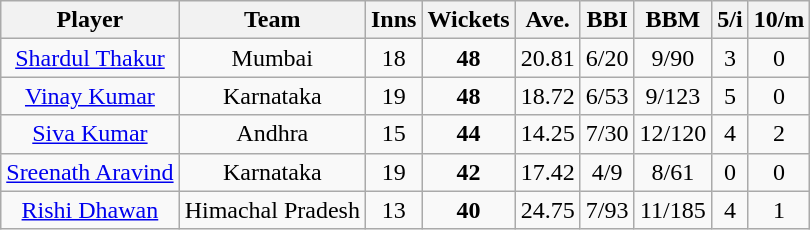<table class="wikitable">
<tr align="center">
<th>Player</th>
<th>Team</th>
<th>Inns</th>
<th>Wickets</th>
<th>Ave.</th>
<th>BBI</th>
<th>BBM</th>
<th>5/i</th>
<th>10/m</th>
</tr>
<tr align="center">
<td><a href='#'>Shardul Thakur</a></td>
<td>Mumbai</td>
<td>18</td>
<td><strong>48</strong></td>
<td>20.81</td>
<td>6/20</td>
<td>9/90</td>
<td>3</td>
<td>0</td>
</tr>
<tr align="center">
<td><a href='#'>Vinay Kumar</a></td>
<td>Karnataka</td>
<td>19</td>
<td><strong>48</strong></td>
<td>18.72</td>
<td>6/53</td>
<td>9/123</td>
<td>5</td>
<td>0</td>
</tr>
<tr align="center">
<td><a href='#'>Siva Kumar</a></td>
<td>Andhra</td>
<td>15</td>
<td><strong>44</strong></td>
<td>14.25</td>
<td>7/30</td>
<td>12/120</td>
<td>4</td>
<td>2</td>
</tr>
<tr align="center">
<td><a href='#'>Sreenath Aravind</a></td>
<td>Karnataka</td>
<td>19</td>
<td><strong>42</strong></td>
<td>17.42</td>
<td>4/9</td>
<td>8/61</td>
<td>0</td>
<td>0</td>
</tr>
<tr align="center">
<td><a href='#'>Rishi Dhawan</a></td>
<td>Himachal Pradesh</td>
<td>13</td>
<td><strong>40</strong></td>
<td>24.75</td>
<td>7/93</td>
<td>11/185</td>
<td>4</td>
<td>1</td>
</tr>
</table>
